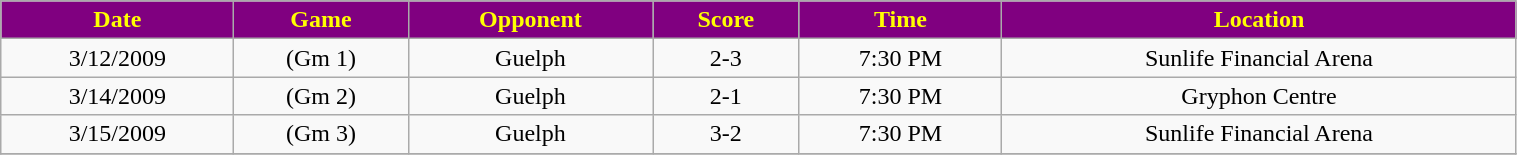<table class="wikitable" width="80%">
<tr align="center"  style="background:purple;color:yellow;">
<td><strong>Date</strong></td>
<td><strong>Game</strong></td>
<td><strong>Opponent</strong></td>
<td><strong>Score</strong></td>
<td><strong>Time</strong></td>
<td><strong>Location</strong></td>
</tr>
<tr align="center" bgcolor="">
<td>3/12/2009</td>
<td>(Gm 1)</td>
<td>Guelph</td>
<td>2-3</td>
<td>7:30 PM</td>
<td>Sunlife Financial Arena</td>
</tr>
<tr align="center" bgcolor="">
<td>3/14/2009</td>
<td>(Gm 2)</td>
<td>Guelph</td>
<td>2-1</td>
<td>7:30 PM</td>
<td>Gryphon Centre</td>
</tr>
<tr align="center" bgcolor="">
<td>3/15/2009</td>
<td>(Gm 3)</td>
<td>Guelph</td>
<td>3-2</td>
<td>7:30 PM</td>
<td>Sunlife Financial Arena</td>
</tr>
<tr align="center" bgcolor="">
</tr>
</table>
